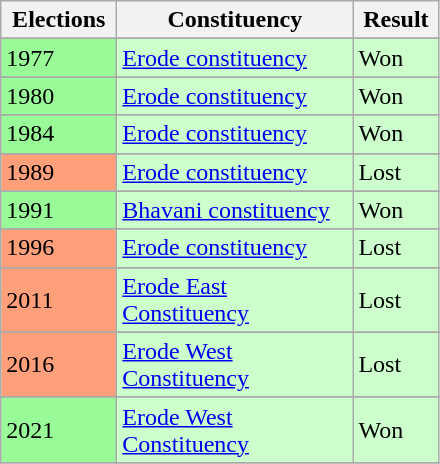<table class="sortable wikitable">
<tr>
<th width=70>Elections</th>
<th width=150>Constituency</th>
<th width=50>Result</th>
</tr>
<tr>
</tr>
<tr style="background:#cfc;">
<td bgcolor=98FB98>1977</td>
<td><a href='#'>Erode constituency</a></td>
<td>Won</td>
</tr>
<tr>
</tr>
<tr style="background:#cfc;">
<td bgcolor=98FB98>1980</td>
<td><a href='#'>Erode constituency</a></td>
<td>Won</td>
</tr>
<tr>
</tr>
<tr style="background:#cfc;">
<td bgcolor=98FB98>1984</td>
<td><a href='#'>Erode constituency</a></td>
<td>Won</td>
</tr>
<tr>
</tr>
<tr style="background:#cfc;">
<td bgcolor=FFA07A>1989</td>
<td><a href='#'>Erode constituency</a></td>
<td>Lost</td>
</tr>
<tr>
</tr>
<tr style="background:#cfc;">
<td bgcolor=98FB98>1991</td>
<td><a href='#'>Bhavani constituency</a></td>
<td>Won</td>
</tr>
<tr>
</tr>
<tr style="background:#cfc;">
<td bgcolor=FFA07A>1996</td>
<td><a href='#'>Erode constituency</a></td>
<td>Lost</td>
</tr>
<tr>
</tr>
<tr style="background:#cfc;">
<td bgcolor=FFA07A>2011</td>
<td><a href='#'>Erode East Constituency</a></td>
<td>Lost</td>
</tr>
<tr>
</tr>
<tr style="background:#cfc;">
<td bgcolor=FFA07A>2016</td>
<td><a href='#'>Erode West Constituency</a></td>
<td>Lost</td>
</tr>
<tr>
</tr>
<tr style="background:#cfc;">
<td bgcolor=98FB98>2021</td>
<td><a href='#'>Erode West Constituency</a></td>
<td>Won</td>
</tr>
<tr>
</tr>
</table>
